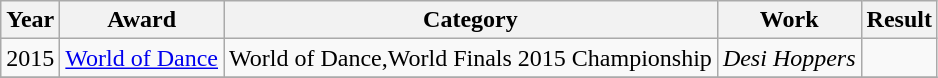<table class="wikitable sortable">
<tr style="text-align:center;">
<th>Year</th>
<th>Award</th>
<th>Category</th>
<th>Work</th>
<th>Result</th>
</tr>
<tr>
<td>2015</td>
<td><a href='#'>World of Dance</a></td>
<td>World of Dance,World Finals 2015 Championship</td>
<td><em>Desi Hoppers</em></td>
<td></td>
</tr>
<tr>
</tr>
</table>
